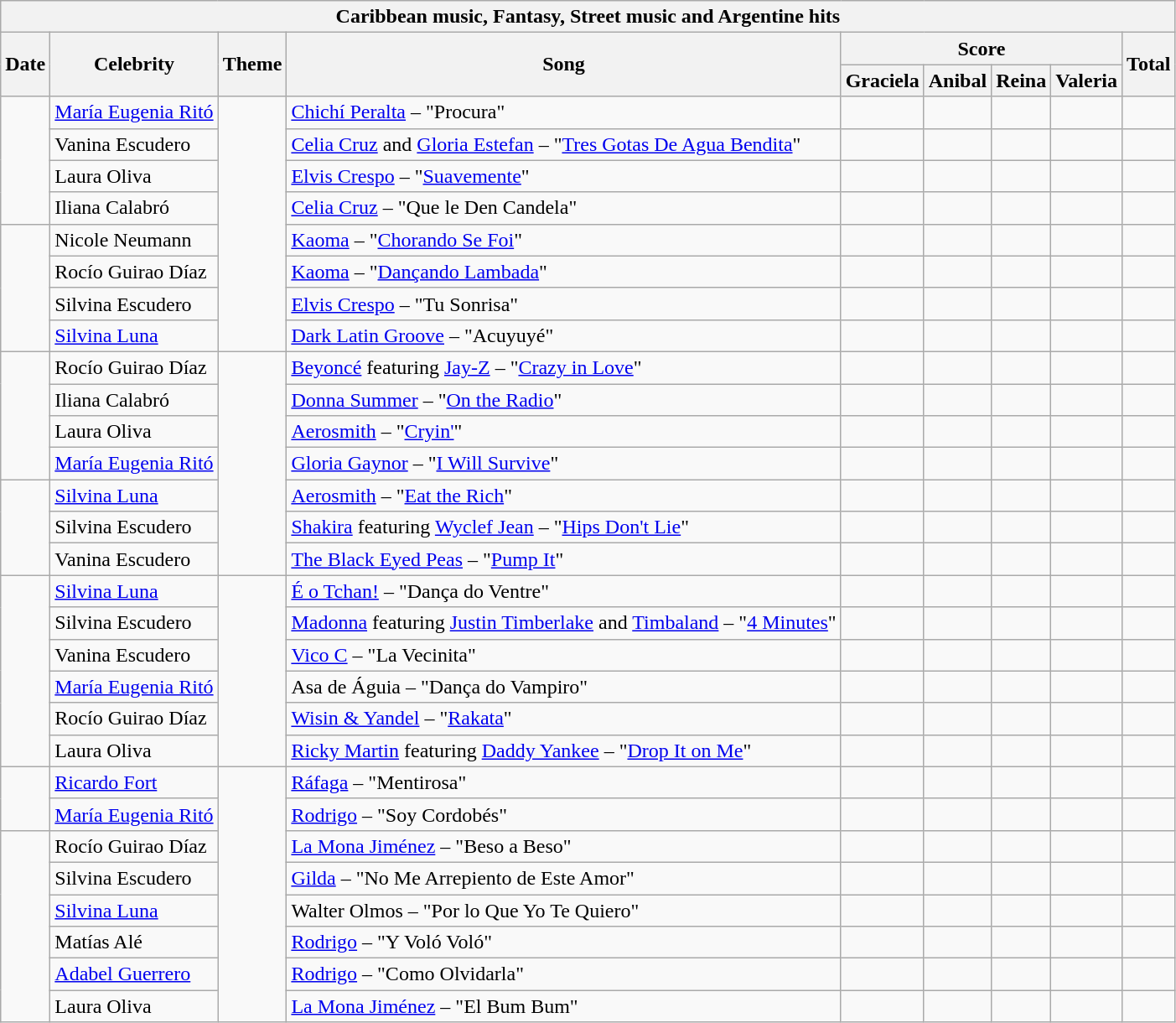<table class="wikitable collapsible collapsed">
<tr>
<th colspan="10" align=center>Caribbean music, Fantasy, Street music and Argentine hits</th>
</tr>
<tr>
<th rowspan="2">Date</th>
<th rowspan="2">Celebrity</th>
<th rowspan="2">Theme</th>
<th rowspan="2">Song</th>
<th colspan="4">Score</th>
<th rowspan="2">Total</th>
</tr>
<tr>
<th>Graciela</th>
<th>Anibal</th>
<th>Reina</th>
<th>Valeria</th>
</tr>
<tr>
<td rowspan="4"></td>
<td><a href='#'>María Eugenia Ritó</a></td>
<td rowspan="8"></td>
<td><a href='#'>Chichí Peralta</a> – "Procura"</td>
<td></td>
<td></td>
<td></td>
<td></td>
<td></td>
</tr>
<tr>
<td>Vanina Escudero</td>
<td><a href='#'>Celia Cruz</a> and <a href='#'>Gloria Estefan</a> – "<a href='#'>Tres Gotas De Agua Bendita</a>"</td>
<td></td>
<td></td>
<td></td>
<td></td>
<td></td>
</tr>
<tr>
<td>Laura Oliva</td>
<td><a href='#'>Elvis Crespo</a> – "<a href='#'>Suavemente</a>"</td>
<td></td>
<td></td>
<td></td>
<td></td>
<td></td>
</tr>
<tr>
<td>Iliana Calabró</td>
<td><a href='#'>Celia Cruz</a> – "Que le Den Candela"</td>
<td></td>
<td></td>
<td></td>
<td></td>
<td></td>
</tr>
<tr>
<td rowspan="4"></td>
<td>Nicole Neumann</td>
<td><a href='#'>Kaoma</a> – "<a href='#'>Chorando Se Foi</a>"</td>
<td></td>
<td></td>
<td></td>
<td></td>
<td></td>
</tr>
<tr>
<td>Rocío Guirao Díaz</td>
<td><a href='#'>Kaoma</a> – "<a href='#'>Dançando Lambada</a>"</td>
<td></td>
<td></td>
<td></td>
<td></td>
<td></td>
</tr>
<tr>
<td>Silvina Escudero</td>
<td><a href='#'>Elvis Crespo</a> – "Tu Sonrisa"</td>
<td></td>
<td></td>
<td></td>
<td></td>
<td></td>
</tr>
<tr>
<td><a href='#'>Silvina Luna</a></td>
<td><a href='#'>Dark Latin Groove</a> – "Acuyuyé"</td>
<td></td>
<td></td>
<td></td>
<td></td>
<td></td>
</tr>
<tr>
<td rowspan="4"></td>
<td>Rocío Guirao Díaz</td>
<td rowspan="7"></td>
<td><a href='#'>Beyoncé</a> featuring <a href='#'>Jay-Z</a> – "<a href='#'>Crazy in Love</a>"</td>
<td></td>
<td></td>
<td></td>
<td></td>
<td></td>
</tr>
<tr>
<td>Iliana Calabró</td>
<td><a href='#'>Donna Summer</a> – "<a href='#'>On the Radio</a>"</td>
<td></td>
<td></td>
<td></td>
<td></td>
<td></td>
</tr>
<tr>
<td>Laura Oliva</td>
<td><a href='#'>Aerosmith</a> – "<a href='#'>Cryin'</a>"</td>
<td></td>
<td></td>
<td></td>
<td></td>
<td></td>
</tr>
<tr>
<td><a href='#'>María Eugenia Ritó</a></td>
<td><a href='#'>Gloria Gaynor</a> – "<a href='#'>I Will Survive</a>"</td>
<td></td>
<td></td>
<td></td>
<td></td>
<td></td>
</tr>
<tr>
<td rowspan="3"></td>
<td><a href='#'>Silvina Luna</a></td>
<td><a href='#'>Aerosmith</a> – "<a href='#'>Eat the Rich</a>"</td>
<td></td>
<td></td>
<td></td>
<td></td>
<td></td>
</tr>
<tr>
<td>Silvina Escudero</td>
<td><a href='#'>Shakira</a> featuring <a href='#'>Wyclef Jean</a> – "<a href='#'>Hips Don't Lie</a>"</td>
<td></td>
<td></td>
<td></td>
<td></td>
<td></td>
</tr>
<tr>
<td>Vanina Escudero</td>
<td><a href='#'>The Black Eyed Peas</a> – "<a href='#'>Pump It</a>"</td>
<td></td>
<td></td>
<td></td>
<td></td>
<td></td>
</tr>
<tr>
<td rowspan="6"></td>
<td><a href='#'>Silvina Luna</a></td>
<td rowspan="6"></td>
<td><a href='#'>É o Tchan!</a> – "Dança do Ventre"</td>
<td></td>
<td></td>
<td></td>
<td></td>
<td></td>
</tr>
<tr>
<td>Silvina Escudero</td>
<td><a href='#'>Madonna</a> featuring <a href='#'>Justin Timberlake</a> and <a href='#'>Timbaland</a> – "<a href='#'>4 Minutes</a>"</td>
<td></td>
<td></td>
<td></td>
<td></td>
<td></td>
</tr>
<tr>
<td>Vanina Escudero</td>
<td><a href='#'>Vico C</a> – "La Vecinita"</td>
<td></td>
<td></td>
<td></td>
<td></td>
<td></td>
</tr>
<tr>
<td><a href='#'>María Eugenia Ritó</a></td>
<td>Asa de Águia – "Dança do Vampiro"</td>
<td></td>
<td></td>
<td></td>
<td></td>
<td></td>
</tr>
<tr>
<td>Rocío Guirao Díaz</td>
<td><a href='#'>Wisin & Yandel</a> – "<a href='#'>Rakata</a>"</td>
<td></td>
<td></td>
<td></td>
<td></td>
<td></td>
</tr>
<tr>
<td>Laura Oliva</td>
<td><a href='#'>Ricky Martin</a> featuring <a href='#'>Daddy Yankee</a> – "<a href='#'>Drop It on Me</a>"</td>
<td></td>
<td></td>
<td></td>
<td></td>
<td></td>
</tr>
<tr>
<td rowspan="2"></td>
<td><a href='#'>Ricardo Fort</a></td>
<td rowspan="8"></td>
<td><a href='#'>Ráfaga</a> – "Mentirosa"</td>
<td></td>
<td></td>
<td></td>
<td></td>
<td></td>
</tr>
<tr>
<td><a href='#'>María Eugenia Ritó</a></td>
<td><a href='#'>Rodrigo</a> – "Soy Cordobés"</td>
<td></td>
<td></td>
<td></td>
<td></td>
<td></td>
</tr>
<tr>
<td rowspan="6"></td>
<td>Rocío Guirao Díaz</td>
<td><a href='#'>La Mona Jiménez</a> – "Beso a Beso"</td>
<td></td>
<td></td>
<td></td>
<td></td>
<td></td>
</tr>
<tr>
<td>Silvina Escudero</td>
<td><a href='#'>Gilda</a> – "No Me Arrepiento de Este Amor"</td>
<td></td>
<td></td>
<td></td>
<td></td>
<td></td>
</tr>
<tr>
<td><a href='#'>Silvina Luna</a></td>
<td>Walter Olmos – "Por lo Que Yo Te Quiero"</td>
<td></td>
<td></td>
<td></td>
<td></td>
<td></td>
</tr>
<tr>
<td>Matías Alé</td>
<td><a href='#'>Rodrigo</a> – "Y Voló Voló"</td>
<td></td>
<td></td>
<td></td>
<td></td>
<td></td>
</tr>
<tr>
<td><a href='#'>Adabel Guerrero</a></td>
<td><a href='#'>Rodrigo</a> – "Como Olvidarla"</td>
<td></td>
<td></td>
<td></td>
<td></td>
<td></td>
</tr>
<tr>
<td>Laura Oliva</td>
<td><a href='#'>La Mona Jiménez</a> – "El Bum Bum"</td>
<td></td>
<td></td>
<td></td>
<td></td>
<td></td>
</tr>
</table>
